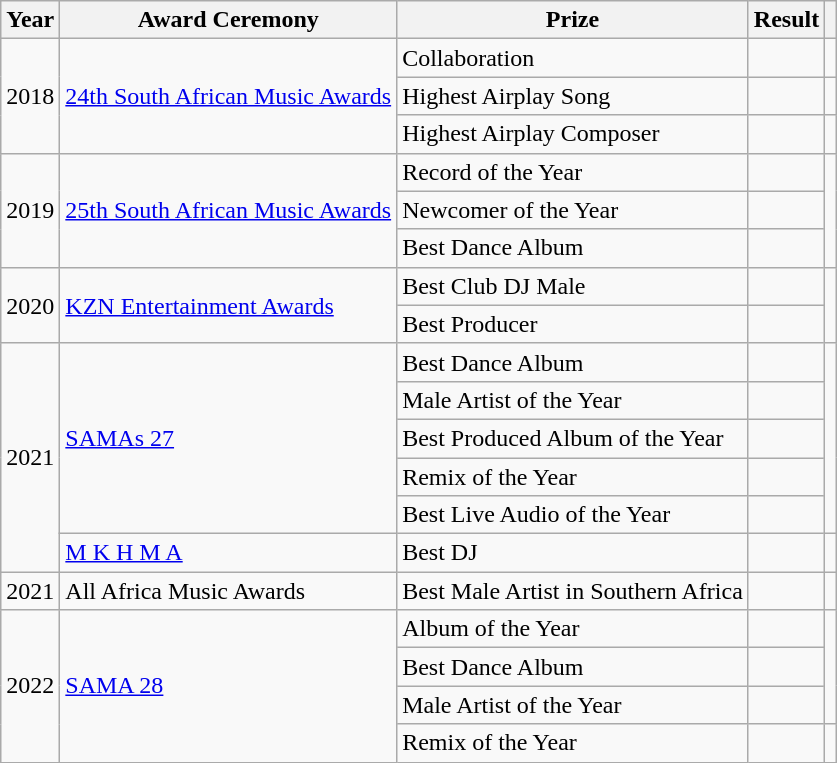<table class="wikitable">
<tr>
<th>Year</th>
<th>Award Ceremony</th>
<th>Prize</th>
<th>Result</th>
<th></th>
</tr>
<tr>
<td rowspan="3">2018</td>
<td rowspan="3"><a href='#'>24th South African Music Awards</a></td>
<td>Collaboration</td>
<td></td>
<td></td>
</tr>
<tr>
<td>Highest Airplay Song</td>
<td></td>
<td></td>
</tr>
<tr>
<td>Highest Airplay Composer</td>
<td></td>
<td></td>
</tr>
<tr>
<td rowspan="3">2019</td>
<td rowspan="3"><a href='#'>25th South African Music Awards</a></td>
<td>Record of the Year </td>
<td></td>
<td rowspan="3"><br></td>
</tr>
<tr>
<td>Newcomer of the Year</td>
<td></td>
</tr>
<tr>
<td>Best Dance Album</td>
<td></td>
</tr>
<tr>
<td rowspan="2">2020</td>
<td rowspan="2"><a href='#'>KZN Entertainment Awards</a></td>
<td>Best Club DJ Male</td>
<td></td>
<td rowspan="2"></td>
</tr>
<tr>
<td>Best Producer</td>
<td></td>
</tr>
<tr>
<td rowspan="6">2021</td>
<td rowspan="5"><a href='#'>SAMAs 27</a></td>
<td>Best Dance Album</td>
<td></td>
<td rowspan ="5"></td>
</tr>
<tr>
<td>Male Artist of the Year</td>
<td></td>
</tr>
<tr>
<td>Best Produced  Album of the Year</td>
<td></td>
</tr>
<tr>
<td>Remix of the Year</td>
<td></td>
</tr>
<tr>
<td>Best Live Audio of the Year</td>
<td></td>
</tr>
<tr>
<td><a href='#'>M K H M A</a></td>
<td>Best DJ</td>
<td></td>
<td></td>
</tr>
<tr>
<td>2021</td>
<td>All Africa Music Awards</td>
<td>Best Male Artist in Southern Africa</td>
<td></td>
<td></td>
</tr>
<tr>
<td rowspan="4">2022</td>
<td rowspan="4"><a href='#'>SAMA 28</a></td>
<td>Album of the Year</td>
<td></td>
<td rowspan="3"></td>
</tr>
<tr>
<td>Best Dance Album</td>
<td></td>
</tr>
<tr>
<td>Male Artist of the Year</td>
<td></td>
</tr>
<tr>
<td>Remix of the Year</td>
<td></td>
<td></td>
</tr>
</table>
